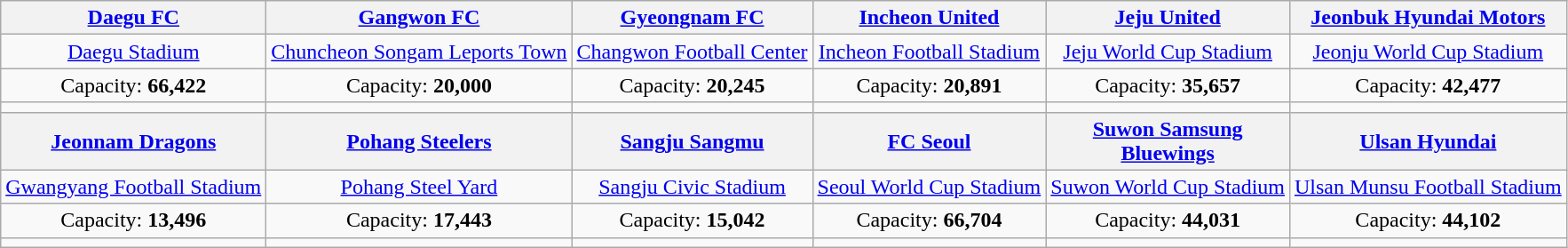<table class="wikitable" style="text-align:center">
<tr>
<th><a href='#'>Daegu FC</a></th>
<th><a href='#'>Gangwon FC</a></th>
<th><a href='#'>Gyeongnam FC</a></th>
<th><a href='#'>Incheon United</a></th>
<th><a href='#'>Jeju United</a></th>
<th><a href='#'>Jeonbuk Hyundai Motors</a></th>
</tr>
<tr>
<td><a href='#'>Daegu Stadium</a></td>
<td><a href='#'>Chuncheon Songam Leports Town</a></td>
<td><a href='#'>Changwon Football Center</a></td>
<td><a href='#'>Incheon Football Stadium</a></td>
<td><a href='#'>Jeju World Cup Stadium</a></td>
<td><a href='#'>Jeonju World Cup Stadium</a></td>
</tr>
<tr>
<td>Capacity: <strong>66,422</strong></td>
<td>Capacity: <strong>20,000</strong></td>
<td>Capacity: <strong>20,245</strong></td>
<td>Capacity: <strong>20,891</strong></td>
<td>Capacity: <strong>35,657</strong></td>
<td>Capacity: <strong>42,477</strong></td>
</tr>
<tr>
<td></td>
<td></td>
<td></td>
<td></td>
<td></td>
<td></td>
</tr>
<tr>
<th><a href='#'>Jeonnam Dragons</a></th>
<th><a href='#'>Pohang Steelers</a></th>
<th><a href='#'>Sangju Sangmu</a></th>
<th><a href='#'>FC Seoul</a></th>
<th><a href='#'>Suwon Samsung<br>Bluewings</a></th>
<th><a href='#'>Ulsan Hyundai</a></th>
</tr>
<tr>
<td><a href='#'>Gwangyang Football Stadium</a></td>
<td><a href='#'>Pohang Steel Yard</a></td>
<td><a href='#'>Sangju Civic Stadium</a></td>
<td><a href='#'>Seoul World Cup Stadium</a></td>
<td><a href='#'>Suwon World Cup Stadium</a></td>
<td><a href='#'>Ulsan Munsu Football Stadium</a></td>
</tr>
<tr>
<td>Capacity: <strong>13,496</strong></td>
<td>Capacity: <strong>17,443</strong></td>
<td>Capacity: <strong>15,042</strong></td>
<td>Capacity: <strong>66,704</strong></td>
<td>Capacity: <strong>44,031</strong></td>
<td>Capacity: <strong>44,102</strong></td>
</tr>
<tr>
<td></td>
<td></td>
<td></td>
<td></td>
<td></td>
<td></td>
</tr>
</table>
